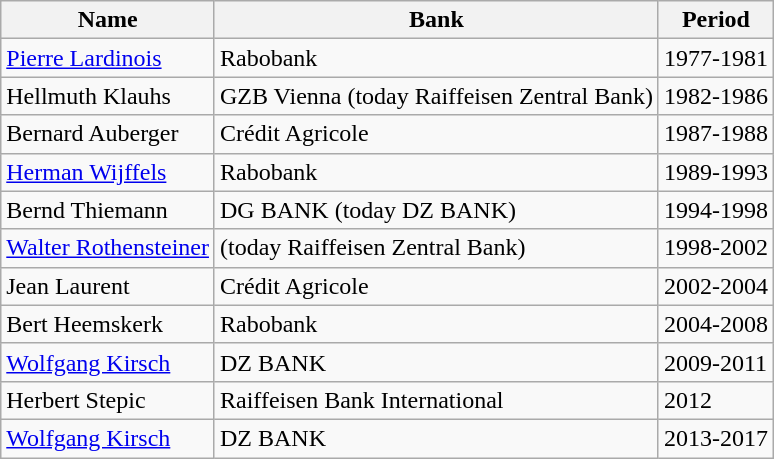<table class="wikitable">
<tr>
<th>Name</th>
<th>Bank</th>
<th>Period</th>
</tr>
<tr>
<td><a href='#'>Pierre Lardinois</a></td>
<td>Rabobank</td>
<td>1977-1981</td>
</tr>
<tr>
<td>Hellmuth Klauhs</td>
<td>GZB Vienna (today Raiffeisen Zentral Bank)</td>
<td>1982-1986</td>
</tr>
<tr>
<td>Bernard Auberger</td>
<td>Crédit Agricole</td>
<td>1987-1988</td>
</tr>
<tr>
<td><a href='#'>Herman Wijffels</a></td>
<td>Rabobank</td>
<td>1989-1993</td>
</tr>
<tr>
<td>Bernd Thiemann</td>
<td>DG BANK (today DZ BANK)</td>
<td>1994-1998</td>
</tr>
<tr>
<td><a href='#'>Walter Rothensteiner</a></td>
<td>(today Raiffeisen Zentral Bank)</td>
<td>1998-2002</td>
</tr>
<tr>
<td>Jean Laurent</td>
<td>Crédit Agricole</td>
<td>2002-2004</td>
</tr>
<tr>
<td>Bert Heemskerk</td>
<td>Rabobank</td>
<td>2004-2008</td>
</tr>
<tr>
<td><a href='#'>Wolfgang Kirsch</a></td>
<td>DZ BANK</td>
<td>2009-2011</td>
</tr>
<tr>
<td>Herbert Stepic</td>
<td>Raiffeisen Bank International</td>
<td>2012</td>
</tr>
<tr>
<td><a href='#'>Wolfgang Kirsch</a></td>
<td>DZ BANK</td>
<td>2013-2017</td>
</tr>
</table>
